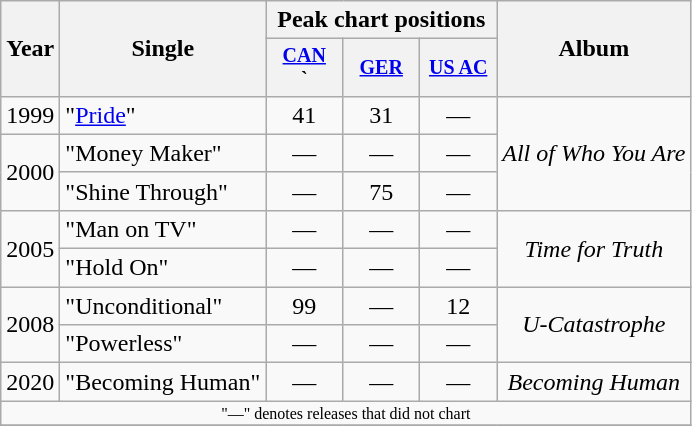<table class="wikitable" style="text-align:center;">
<tr>
<th rowspan="2">Year</th>
<th rowspan="2">Single</th>
<th colspan="3">Peak chart positions</th>
<th rowspan="2">Album</th>
</tr>
<tr style="font-size:smaller;">
<th width="45"><a href='#'>CAN</a><br>`</th>
<th width="45"><a href='#'>GER</a><br></th>
<th width="45"><a href='#'>US AC</a><br></th>
</tr>
<tr>
<td>1999</td>
<td align="left">"<a href='#'>Pride</a>"</td>
<td align="center">41</td>
<td align="center">31</td>
<td align="center">—</td>
<td rowspan="3"><em>All of Who You Are</em></td>
</tr>
<tr>
<td rowspan="2">2000</td>
<td align="left">"Money Maker"</td>
<td align="center">—</td>
<td align="center">—</td>
<td align="center">—</td>
</tr>
<tr>
<td align="left">"Shine Through"</td>
<td align="center">—</td>
<td align="center">75</td>
<td align="center">—</td>
</tr>
<tr>
<td rowspan="2">2005</td>
<td align="left">"Man on TV"</td>
<td align="center">—</td>
<td align="center">—</td>
<td align="center">—</td>
<td rowspan="2"><em>Time for Truth</em></td>
</tr>
<tr>
<td align="left">"Hold On"</td>
<td align="center">—</td>
<td align="center">—</td>
<td align="center">—</td>
</tr>
<tr>
<td rowspan="2">2008</td>
<td align="left">"Unconditional"</td>
<td align="center">99</td>
<td align="center">—</td>
<td align="center">12</td>
<td rowspan="2"><em>U-Catastrophe</em></td>
</tr>
<tr>
<td align="left">"Powerless"</td>
<td align="center">—</td>
<td align="center">—</td>
<td align="center">—</td>
</tr>
<tr>
<td>2020</td>
<td align="left">"Becoming Human"</td>
<td align="center">—</td>
<td align="center">—</td>
<td align="center">—</td>
<td><em>Becoming Human</em></td>
</tr>
<tr>
<td colspan="6" style="font-size:8pt">"—" denotes releases that did not chart</td>
</tr>
<tr>
</tr>
</table>
